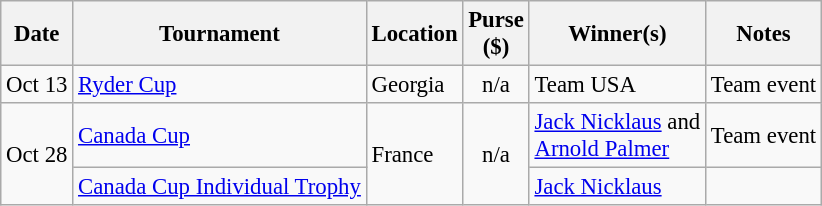<table class="wikitable" style="font-size:95%">
<tr>
<th>Date</th>
<th>Tournament</th>
<th>Location</th>
<th>Purse<br>($)</th>
<th>Winner(s)</th>
<th>Notes</th>
</tr>
<tr>
<td>Oct 13</td>
<td><a href='#'>Ryder Cup</a></td>
<td>Georgia</td>
<td align=center>n/a</td>
<td> Team USA</td>
<td>Team event</td>
</tr>
<tr>
<td rowspan=2>Oct 28</td>
<td><a href='#'>Canada Cup</a></td>
<td rowspan=2>France</td>
<td rowspan=2 align=center>n/a</td>
<td> <a href='#'>Jack Nicklaus</a> and<br> <a href='#'>Arnold Palmer</a></td>
<td>Team event</td>
</tr>
<tr>
<td><a href='#'>Canada Cup Individual Trophy</a></td>
<td> <a href='#'>Jack Nicklaus</a></td>
<td></td>
</tr>
</table>
